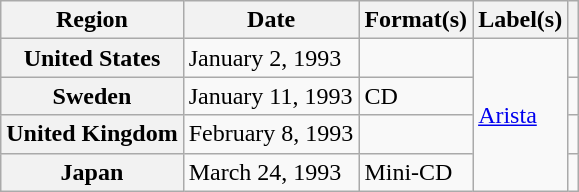<table class="wikitable plainrowheaders">
<tr>
<th scope="col">Region</th>
<th scope="col">Date</th>
<th scope="col">Format(s)</th>
<th scope="col">Label(s)</th>
<th scope="col"></th>
</tr>
<tr>
<th scope="row">United States</th>
<td>January 2, 1993</td>
<td></td>
<td rowspan="4"><a href='#'>Arista</a></td>
<td></td>
</tr>
<tr>
<th scope="row">Sweden</th>
<td>January 11, 1993</td>
<td>CD</td>
<td></td>
</tr>
<tr>
<th scope="row">United Kingdom</th>
<td>February 8, 1993</td>
<td></td>
<td></td>
</tr>
<tr>
<th scope="row">Japan</th>
<td>March 24, 1993</td>
<td>Mini-CD</td>
<td></td>
</tr>
</table>
